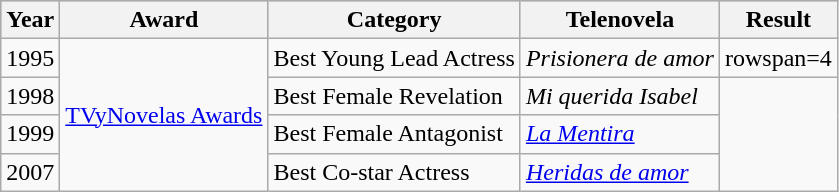<table class="wikitable">
<tr style="background:#b0c4de;">
<th>Year</th>
<th>Award</th>
<th>Category</th>
<th>Telenovela</th>
<th>Result</th>
</tr>
<tr>
<td>1995</td>
<td rowspan=4><a href='#'>TVyNovelas Awards</a></td>
<td>Best Young Lead Actress</td>
<td><em>Prisionera de amor</em></td>
<td>rowspan=4 </td>
</tr>
<tr>
<td>1998</td>
<td>Best Female Revelation</td>
<td><em>Mi querida Isabel</em></td>
</tr>
<tr>
<td>1999</td>
<td>Best Female Antagonist</td>
<td><em><a href='#'>La Mentira</a></em></td>
</tr>
<tr>
<td>2007</td>
<td>Best Co-star Actress</td>
<td><em><a href='#'>Heridas de amor</a></em></td>
</tr>
</table>
